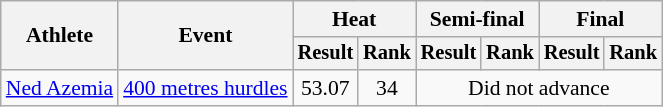<table class=wikitable style=font-size:90%>
<tr>
<th rowspan=2>Athlete</th>
<th rowspan=2>Event</th>
<th colspan=2>Heat</th>
<th colspan=2>Semi-final</th>
<th colspan=2>Final</th>
</tr>
<tr style=font-size:95%>
<th>Result</th>
<th>Rank</th>
<th>Result</th>
<th>Rank</th>
<th>Result</th>
<th>Rank</th>
</tr>
<tr align=center>
<td align=left><a href='#'>Ned Azemia</a></td>
<td align=left><a href='#'>400 metres hurdles</a></td>
<td>53.07</td>
<td>34</td>
<td colspan="4">Did not advance</td>
</tr>
</table>
